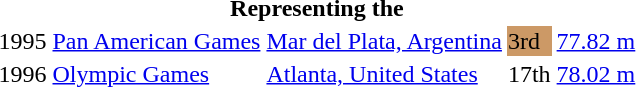<table>
<tr>
<th colspan="5">Representing the </th>
</tr>
<tr>
<td>1995</td>
<td><a href='#'>Pan American Games</a></td>
<td><a href='#'>Mar del Plata, Argentina</a></td>
<td bgcolor="cc9966">3rd</td>
<td><a href='#'>77.82 m</a></td>
</tr>
<tr>
<td>1996</td>
<td><a href='#'>Olympic Games</a></td>
<td><a href='#'>Atlanta, United States</a></td>
<td>17th</td>
<td><a href='#'>78.02 m</a></td>
</tr>
</table>
